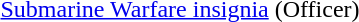<table>
<tr>
<td> <a href='#'>Submarine Warfare insignia</a> (Officer)</td>
</tr>
</table>
